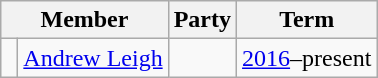<table class="wikitable">
<tr>
<th colspan="2">Member</th>
<th>Party</th>
<th>Term</th>
</tr>
<tr>
<td> </td>
<td><a href='#'>Andrew Leigh</a></td>
<td></td>
<td><a href='#'>2016</a>–present</td>
</tr>
</table>
